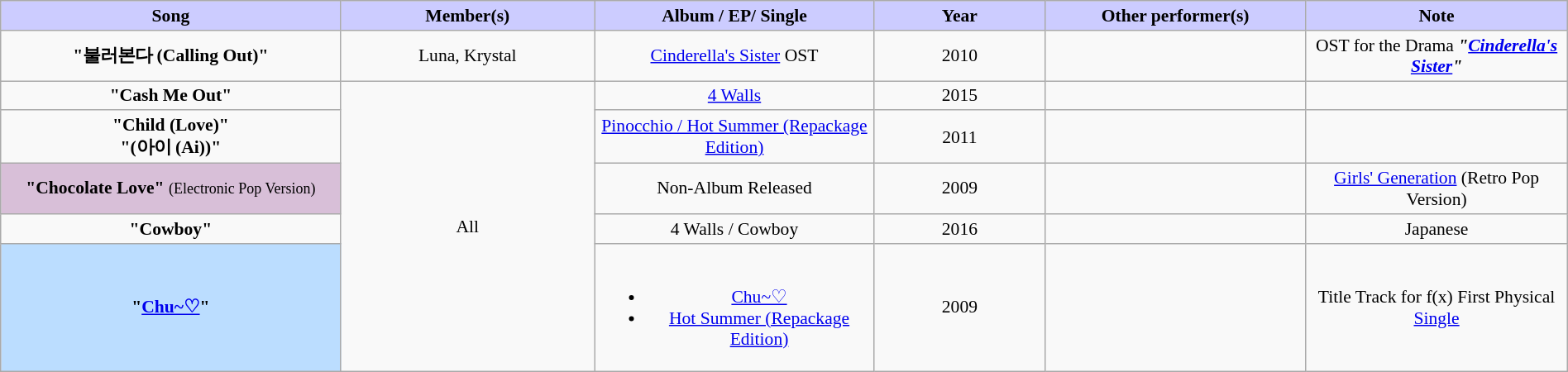<table class="wikitable" style="margin:0.5em auto; clear:both; font-size:.9em; text-align:center; width:100%">
<tr>
<th width="500" style="background: #CCCCFF;">Song</th>
<th width="350" style="background: #CCCCFF;">Member(s)</th>
<th width="350" style="background: #CCCCFF;">Album / EP/ Single</th>
<th width="250" style="background: #CCCCFF;">Year</th>
<th width="350" style="background: #CCCCFF;">Other performer(s)</th>
<th width="350" style="background: #CCCCFF;">Note</th>
</tr>
<tr>
<td><strong>"불러본다 (Calling Out)"</strong></td>
<td>Luna, Krystal</td>
<td><a href='#'>Cinderella's Sister</a> OST</td>
<td>2010</td>
<td></td>
<td>OST for the Drama <strong><em>"<a href='#'>Cinderella's Sister</a>"</em></strong></td>
</tr>
<tr>
<td><strong>"Cash Me Out"</strong></td>
<td rowspan="5">All</td>
<td><a href='#'>4 Walls</a></td>
<td>2015</td>
<td></td>
<td></td>
</tr>
<tr>
<td><strong>"Child (Love)"</strong><br><strong>"(아이 (Ai))"</strong></td>
<td><a href='#'>Pinocchio / Hot Summer (Repackage Edition)</a></td>
<td>2011</td>
<td></td>
<td></td>
</tr>
<tr>
<td style="background-color:#D8BFD8"><strong>"Chocolate Love"</strong> <small>(Electronic Pop Version)</small></td>
<td>Non-Album Released</td>
<td>2009</td>
<td></td>
<td><a href='#'>Girls' Generation</a> (Retro Pop Version)</td>
</tr>
<tr>
<td><strong>"Cowboy"</strong></td>
<td>4 Walls / Cowboy</td>
<td>2016</td>
<td></td>
<td>Japanese</td>
</tr>
<tr>
<td style="background-color:#bbddff"><strong>"<a href='#'>Chu~♡</a>"</strong></td>
<td><br><ul><li><a href='#'>Chu~♡</a></li><li><a href='#'>Hot Summer (Repackage Edition)</a></li></ul></td>
<td>2009</td>
<td></td>
<td>Title Track for f(x) First Physical <a href='#'>Single</a></td>
</tr>
</table>
